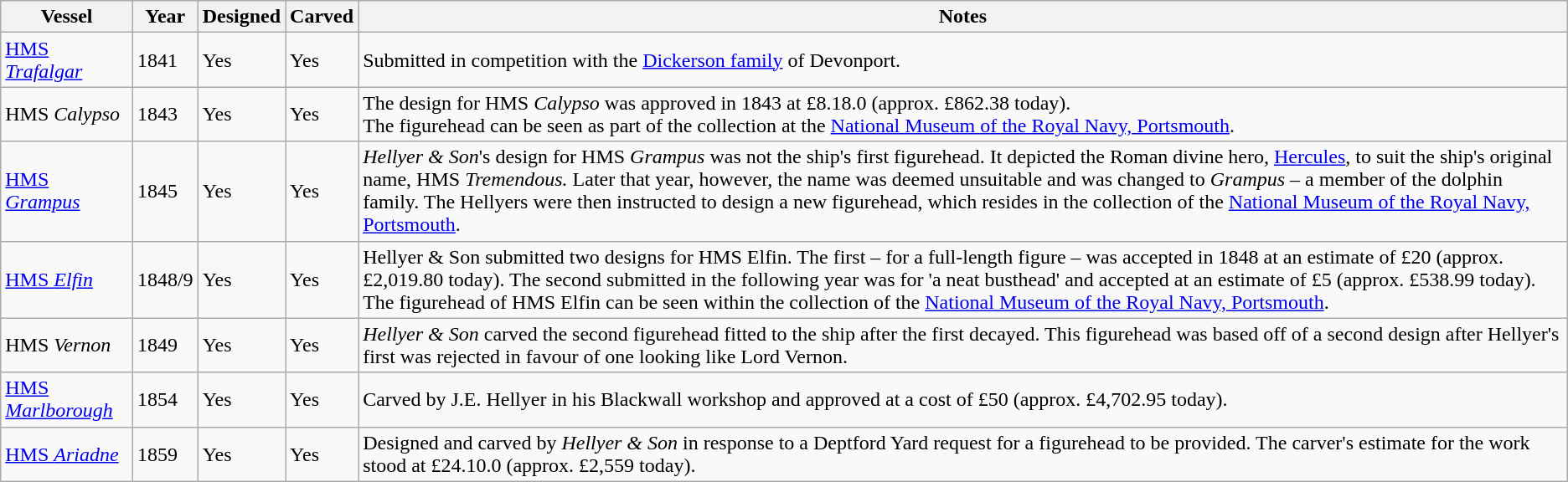<table class="wikitable">
<tr>
<th>Vessel</th>
<th>Year</th>
<th>Designed</th>
<th>Carved</th>
<th>Notes</th>
</tr>
<tr>
<td><a href='#'>HMS <em>Trafalgar</em></a></td>
<td>1841</td>
<td>Yes</td>
<td>Yes</td>
<td>Submitted in competition with the <a href='#'>Dickerson family</a> of Devonport.</td>
</tr>
<tr>
<td>HMS <em>Calypso</em></td>
<td>1843</td>
<td>Yes</td>
<td>Yes</td>
<td>The design for HMS <em>Calypso</em> was approved in 1843 at £8.18.0 (approx. £862.38 today).<br>The figurehead can be seen as part of the collection at the <a href='#'>National Museum of the Royal Navy, Portsmouth</a>.</td>
</tr>
<tr>
<td><a href='#'>HMS <em>Grampus</em></a></td>
<td>1845</td>
<td>Yes</td>
<td>Yes</td>
<td><em>Hellyer & Son</em>'s design for HMS <em>Grampus</em> was not the ship's first figurehead. It depicted the Roman divine hero, <a href='#'>Hercules</a>, to suit the ship's original name, HMS <em>Tremendous.</em> Later that year, however, the name was deemed unsuitable and was changed to <em>Grampus</em> – a member of the dolphin family. The Hellyers were then instructed to design a new figurehead, which resides in the collection of the <a href='#'>National Museum of the Royal Navy, Portsmouth</a>.</td>
</tr>
<tr>
<td><a href='#'>HMS <em>Elfin</em></a></td>
<td>1848/9</td>
<td>Yes</td>
<td>Yes</td>
<td>Hellyer & Son submitted two designs for HMS Elfin. The first – for a full-length figure – was accepted in 1848 at an estimate of £20 (approx. £2,019.80 today). The second submitted in the following year was for 'a neat busthead' and accepted at an estimate of £5 (approx. £538.99 today).<br>The figurehead of HMS Elfin can be seen within the collection of the <a href='#'>National Museum of the Royal Navy, Portsmouth</a>.</td>
</tr>
<tr>
<td>HMS <em>Vernon</em></td>
<td>1849</td>
<td>Yes</td>
<td>Yes</td>
<td><em>Hellyer & Son</em> carved the second figurehead fitted to the ship after the first decayed. This figurehead was based off of a second design after Hellyer's first was rejected in favour of one looking like Lord Vernon.</td>
</tr>
<tr>
<td><a href='#'>HMS <em>Marlborough</em></a></td>
<td>1854</td>
<td>Yes</td>
<td>Yes</td>
<td>Carved by J.E. Hellyer in his Blackwall workshop and approved at a cost of £50 (approx. £4,702.95 today).</td>
</tr>
<tr>
<td><a href='#'>HMS <em>Ariadne</em></a></td>
<td>1859</td>
<td>Yes</td>
<td>Yes</td>
<td>Designed and carved by <em>Hellyer & Son</em> in response to a Deptford Yard request for a figurehead to be provided. The carver's estimate for the work stood at £24.10.0 (approx. £2,559 today).</td>
</tr>
</table>
